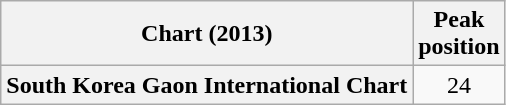<table class="wikitable plainrowheaders">
<tr>
<th scope="col">Chart (2013)</th>
<th scope="col">Peak<br>position</th>
</tr>
<tr>
<th scope="row">South Korea Gaon International Chart</th>
<td style="text-align:center;">24</td>
</tr>
</table>
